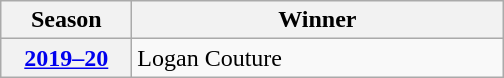<table class="wikitable">
<tr>
<th scope="col" style="width:5em">Season</th>
<th scope="col" style="width:15em">Winner</th>
</tr>
<tr>
<th scope="row"><a href='#'>2019–20</a></th>
<td>Logan Couture</td>
</tr>
</table>
